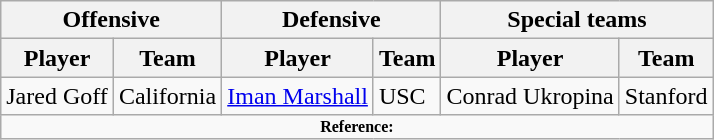<table class="wikitable">
<tr>
<th colspan="2">Offensive</th>
<th colspan="2">Defensive</th>
<th colspan="2">Special teams</th>
</tr>
<tr>
<th>Player</th>
<th>Team</th>
<th>Player</th>
<th>Team</th>
<th>Player</th>
<th>Team</th>
</tr>
<tr>
<td>Jared Goff</td>
<td>California</td>
<td><a href='#'>Iman Marshall</a></td>
<td>USC</td>
<td>Conrad Ukropina</td>
<td>Stanford</td>
</tr>
<tr>
<td colspan="12"  style="font-size:8pt; text-align:center;"><strong>Reference:</strong></td>
</tr>
</table>
